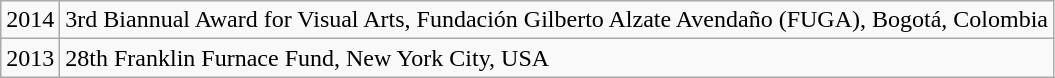<table class="wikitable">
<tr>
<td>2014</td>
<td>3rd Biannual Award for Visual Arts, Fundación Gilberto Alzate Avendaño (FUGA), Bogotá, Colombia</td>
</tr>
<tr>
<td>2013</td>
<td>28th Franklin Furnace Fund, New York City, USA</td>
</tr>
</table>
